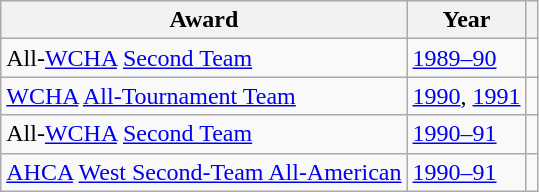<table class="wikitable">
<tr>
<th>Award</th>
<th>Year</th>
<th></th>
</tr>
<tr>
<td>All-<a href='#'>WCHA</a> <a href='#'>Second Team</a></td>
<td><a href='#'>1989–90</a></td>
<td></td>
</tr>
<tr>
<td><a href='#'>WCHA</a> <a href='#'>All-Tournament Team</a></td>
<td><a href='#'>1990</a>, <a href='#'>1991</a></td>
<td></td>
</tr>
<tr>
<td>All-<a href='#'>WCHA</a> <a href='#'>Second Team</a></td>
<td><a href='#'>1990–91</a></td>
<td></td>
</tr>
<tr>
<td><a href='#'>AHCA</a> <a href='#'>West Second-Team All-American</a></td>
<td><a href='#'>1990–91</a></td>
<td></td>
</tr>
</table>
